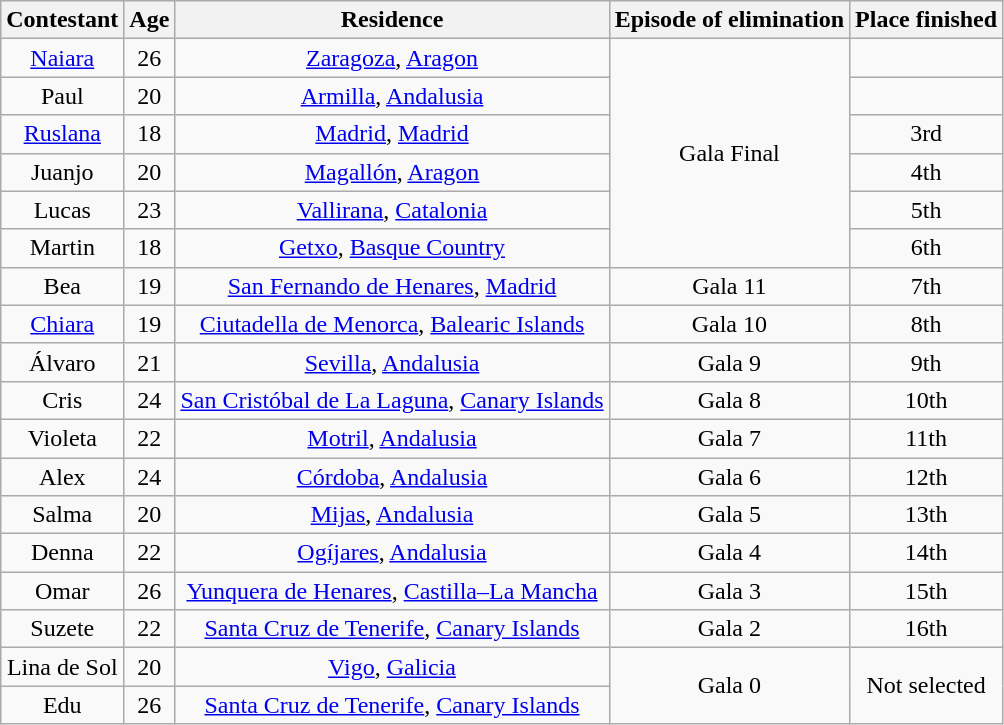<table class="wikitable sortable" style="text-align:center">
<tr>
<th>Contestant</th>
<th>Age</th>
<th>Residence</th>
<th>Episode of elimination</th>
<th>Place finished</th>
</tr>
<tr>
<td><a href='#'>Naiara</a></td>
<td>26</td>
<td><a href='#'>Zaragoza</a>, <a href='#'>Aragon</a></td>
<td rowspan=6>Gala Final</td>
<td></td>
</tr>
<tr>
<td>Paul</td>
<td>20</td>
<td><a href='#'>Armilla</a>, <a href='#'>Andalusia</a></td>
<td></td>
</tr>
<tr>
<td><a href='#'>Ruslana</a></td>
<td>18</td>
<td><a href='#'>Madrid</a>, <a href='#'>Madrid</a></td>
<td>3rd</td>
</tr>
<tr>
<td>Juanjo</td>
<td>20</td>
<td><a href='#'>Magallón</a>, <a href='#'>Aragon</a></td>
<td>4th</td>
</tr>
<tr>
<td>Lucas</td>
<td>23</td>
<td><a href='#'>Vallirana</a>, <a href='#'>Catalonia</a></td>
<td>5th</td>
</tr>
<tr>
<td>Martin</td>
<td>18</td>
<td><a href='#'>Getxo</a>, <a href='#'>Basque Country</a></td>
<td>6th</td>
</tr>
<tr>
<td>Bea</td>
<td>19</td>
<td><a href='#'>San Fernando de Henares</a>, <a href='#'>Madrid</a></td>
<td>Gala 11</td>
<td>7th</td>
</tr>
<tr>
<td><a href='#'>Chiara</a></td>
<td>19</td>
<td><a href='#'>Ciutadella de Menorca</a>, <a href='#'>Balearic Islands</a></td>
<td>Gala 10</td>
<td>8th</td>
</tr>
<tr>
<td>Álvaro</td>
<td>21</td>
<td><a href='#'>Sevilla</a>, <a href='#'>Andalusia</a></td>
<td>Gala 9</td>
<td>9th</td>
</tr>
<tr>
<td>Cris</td>
<td>24</td>
<td><a href='#'>San Cristóbal de La Laguna</a>, <a href='#'>Canary Islands</a></td>
<td>Gala 8</td>
<td>10th</td>
</tr>
<tr>
<td>Violeta</td>
<td>22</td>
<td><a href='#'>Motril</a>, <a href='#'>Andalusia</a></td>
<td>Gala 7</td>
<td>11th</td>
</tr>
<tr>
<td>Alex</td>
<td>24</td>
<td><a href='#'>Córdoba</a>, <a href='#'>Andalusia</a></td>
<td>Gala 6</td>
<td>12th</td>
</tr>
<tr>
<td>Salma</td>
<td>20</td>
<td><a href='#'>Mijas</a>, <a href='#'>Andalusia</a></td>
<td>Gala 5</td>
<td>13th</td>
</tr>
<tr>
<td>Denna</td>
<td>22</td>
<td><a href='#'>Ogíjares</a>, <a href='#'>Andalusia</a></td>
<td>Gala 4</td>
<td>14th</td>
</tr>
<tr>
<td>Omar</td>
<td>26</td>
<td><a href='#'>Yunquera de Henares</a>, <a href='#'>Castilla–La Mancha</a></td>
<td>Gala 3</td>
<td>15th</td>
</tr>
<tr>
<td>Suzete</td>
<td>22</td>
<td><a href='#'>Santa Cruz de Tenerife</a>, <a href='#'>Canary Islands</a></td>
<td>Gala 2</td>
<td>16th</td>
</tr>
<tr>
<td>Lina de Sol</td>
<td>20</td>
<td><a href='#'>Vigo</a>, <a href='#'>Galicia</a></td>
<td rowspan=2>Gala 0</td>
<td rowspan=2>Not selected</td>
</tr>
<tr>
<td>Edu</td>
<td>26</td>
<td><a href='#'>Santa Cruz de Tenerife</a>, <a href='#'>Canary Islands</a></td>
</tr>
</table>
